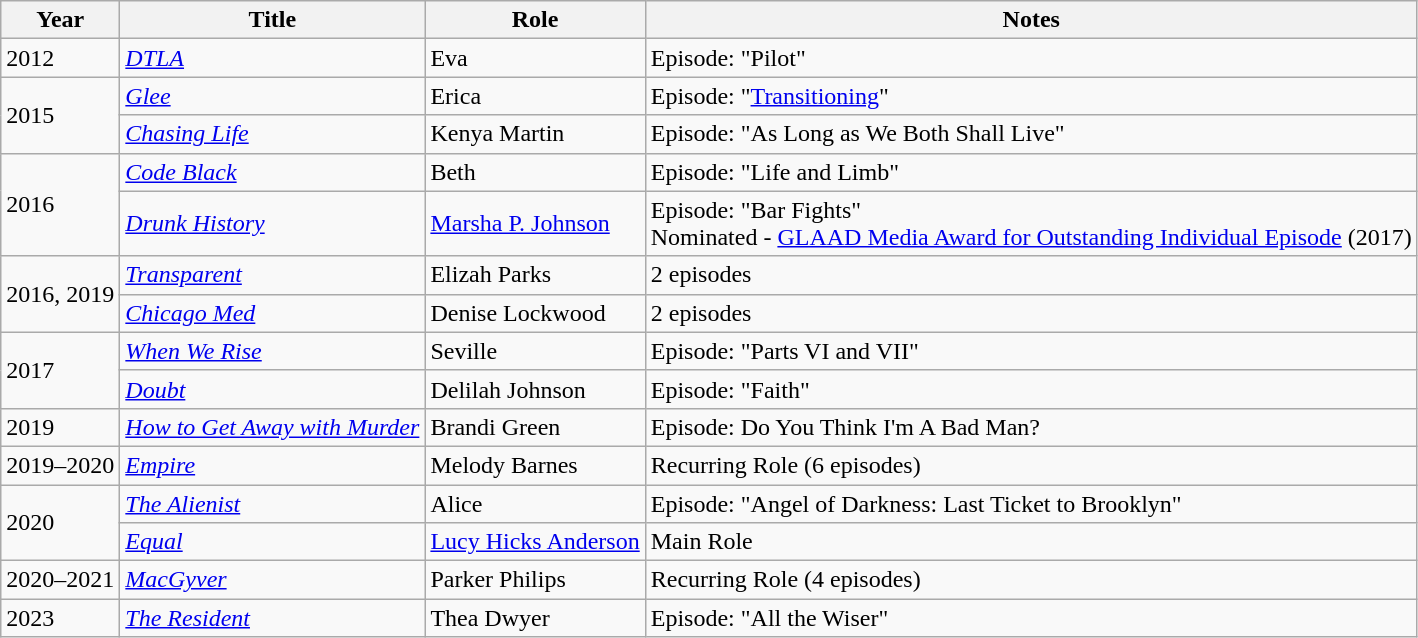<table class="wikitable sortable">
<tr>
<th>Year</th>
<th>Title</th>
<th>Role</th>
<th class="unsortable">Notes</th>
</tr>
<tr>
<td>2012</td>
<td><em><a href='#'>DTLA</a></em></td>
<td>Eva</td>
<td>Episode: "Pilot"</td>
</tr>
<tr>
<td rowspan="2">2015</td>
<td><em><a href='#'>Glee</a></em></td>
<td>Erica</td>
<td>Episode: "<a href='#'>Transitioning</a>"</td>
</tr>
<tr>
<td><em><a href='#'>Chasing Life</a></em></td>
<td>Kenya Martin</td>
<td>Episode: "As Long as We Both Shall Live"</td>
</tr>
<tr>
<td rowspan="2">2016</td>
<td><em><a href='#'>Code Black</a></em></td>
<td>Beth</td>
<td>Episode: "Life and Limb"</td>
</tr>
<tr>
<td><em><a href='#'>Drunk History</a></em></td>
<td><a href='#'>Marsha P. Johnson</a></td>
<td>Episode: "Bar Fights"<br>Nominated - <a href='#'>GLAAD Media Award for Outstanding Individual Episode</a> (2017)</td>
</tr>
<tr>
<td rowspan="2">2016, 2019</td>
<td><em><a href='#'>Transparent</a></em></td>
<td>Elizah Parks</td>
<td>2 episodes</td>
</tr>
<tr>
<td><em><a href='#'>Chicago Med</a></em></td>
<td>Denise Lockwood</td>
<td>2 episodes</td>
</tr>
<tr>
<td rowspan="2">2017</td>
<td><em><a href='#'>When We Rise</a></em></td>
<td>Seville</td>
<td>Episode: "Parts VI and VII"</td>
</tr>
<tr>
<td><em><a href='#'>Doubt</a></em></td>
<td>Delilah Johnson</td>
<td>Episode: "Faith"</td>
</tr>
<tr>
<td>2019</td>
<td><em><a href='#'>How to Get Away with Murder</a></em></td>
<td>Brandi Green</td>
<td>Episode: Do You Think I'm A Bad Man?</td>
</tr>
<tr>
<td>2019–2020</td>
<td><em><a href='#'>Empire</a></em></td>
<td>Melody Barnes</td>
<td>Recurring Role (6 episodes)</td>
</tr>
<tr>
<td rowspan="2">2020</td>
<td><em><a href='#'>The Alienist</a></em></td>
<td>Alice</td>
<td>Episode: "Angel of Darkness: Last Ticket to Brooklyn"</td>
</tr>
<tr>
<td><em><a href='#'>Equal</a></em></td>
<td><a href='#'>Lucy Hicks Anderson</a></td>
<td>Main Role</td>
</tr>
<tr>
<td>2020–2021</td>
<td><em><a href='#'>MacGyver</a></em></td>
<td>Parker Philips</td>
<td>Recurring Role (4 episodes)</td>
</tr>
<tr>
<td>2023</td>
<td><em><a href='#'>The Resident</a></em></td>
<td>Thea Dwyer</td>
<td>Episode: "All the Wiser"</td>
</tr>
</table>
